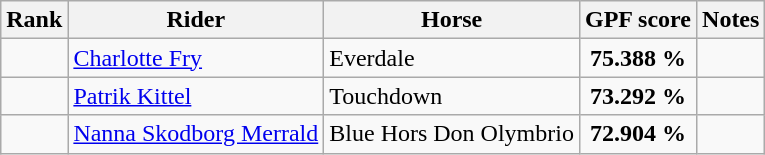<table class="wikitable sortable" style="text-align:center">
<tr>
<th>Rank</th>
<th>Rider</th>
<th>Horse</th>
<th>GPF score</th>
<th>Notes</th>
</tr>
<tr>
<td></td>
<td align="left"> <a href='#'>Charlotte Fry</a></td>
<td align="left">Everdale</td>
<td><strong>75.388 %</strong></td>
<td></td>
</tr>
<tr>
<td></td>
<td align="left"> <a href='#'>Patrik Kittel</a></td>
<td align="left">Touchdown</td>
<td><strong>73.292 %</strong></td>
<td></td>
</tr>
<tr>
<td></td>
<td align="left"> <a href='#'>Nanna Skodborg Merrald</a></td>
<td align="left">Blue Hors Don Olymbrio</td>
<td><strong>72.904 %</strong></td>
<td></td>
</tr>
</table>
